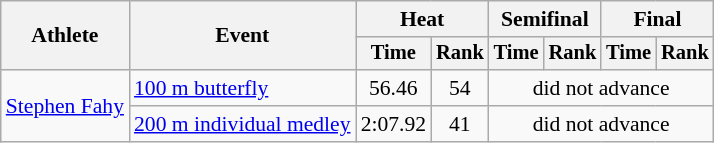<table class=wikitable style="font-size:90%">
<tr>
<th rowspan="2">Athlete</th>
<th rowspan="2">Event</th>
<th colspan="2">Heat</th>
<th colspan="2">Semifinal</th>
<th colspan="2">Final</th>
</tr>
<tr style="font-size:95%">
<th>Time</th>
<th>Rank</th>
<th>Time</th>
<th>Rank</th>
<th>Time</th>
<th>Rank</th>
</tr>
<tr align=center>
<td align=left rowspan=2><a href='#'>Stephen Fahy</a></td>
<td align=left><a href='#'>100 m butterfly</a></td>
<td>56.46</td>
<td>54</td>
<td colspan=4>did not advance</td>
</tr>
<tr align=center>
<td align=left><a href='#'>200 m individual medley</a></td>
<td>2:07.92</td>
<td>41</td>
<td colspan=4>did not advance</td>
</tr>
</table>
